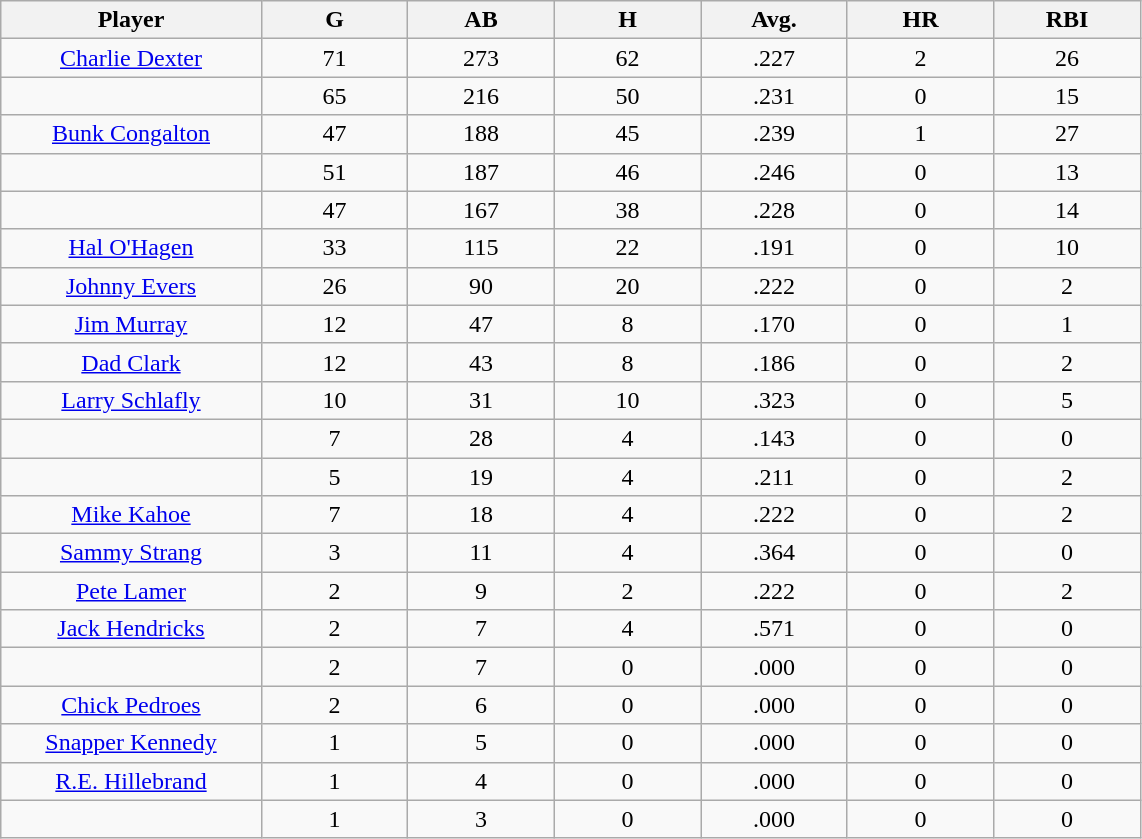<table class="wikitable sortable">
<tr>
<th bgcolor="#DDDDFF" width="16%">Player</th>
<th bgcolor="#DDDDFF" width="9%">G</th>
<th bgcolor="#DDDDFF" width="9%">AB</th>
<th bgcolor="#DDDDFF" width="9%">H</th>
<th bgcolor="#DDDDFF" width="9%">Avg.</th>
<th bgcolor="#DDDDFF" width="9%">HR</th>
<th bgcolor="#DDDDFF" width="9%">RBI</th>
</tr>
<tr align="center">
<td><a href='#'>Charlie Dexter</a></td>
<td>71</td>
<td>273</td>
<td>62</td>
<td>.227</td>
<td>2</td>
<td>26</td>
</tr>
<tr align=center>
<td></td>
<td>65</td>
<td>216</td>
<td>50</td>
<td>.231</td>
<td>0</td>
<td>15</td>
</tr>
<tr align="center">
<td><a href='#'>Bunk Congalton</a></td>
<td>47</td>
<td>188</td>
<td>45</td>
<td>.239</td>
<td>1</td>
<td>27</td>
</tr>
<tr align=center>
<td></td>
<td>51</td>
<td>187</td>
<td>46</td>
<td>.246</td>
<td>0</td>
<td>13</td>
</tr>
<tr align="center">
<td></td>
<td>47</td>
<td>167</td>
<td>38</td>
<td>.228</td>
<td>0</td>
<td>14</td>
</tr>
<tr align="center">
<td><a href='#'>Hal O'Hagen</a></td>
<td>33</td>
<td>115</td>
<td>22</td>
<td>.191</td>
<td>0</td>
<td>10</td>
</tr>
<tr align=center>
<td><a href='#'>Johnny Evers</a></td>
<td>26</td>
<td>90</td>
<td>20</td>
<td>.222</td>
<td>0</td>
<td>2</td>
</tr>
<tr align=center>
<td><a href='#'>Jim Murray</a></td>
<td>12</td>
<td>47</td>
<td>8</td>
<td>.170</td>
<td>0</td>
<td>1</td>
</tr>
<tr align=center>
<td><a href='#'>Dad Clark</a></td>
<td>12</td>
<td>43</td>
<td>8</td>
<td>.186</td>
<td>0</td>
<td>2</td>
</tr>
<tr align=center>
<td><a href='#'>Larry Schlafly</a></td>
<td>10</td>
<td>31</td>
<td>10</td>
<td>.323</td>
<td>0</td>
<td>5</td>
</tr>
<tr align=center>
<td></td>
<td>7</td>
<td>28</td>
<td>4</td>
<td>.143</td>
<td>0</td>
<td>0</td>
</tr>
<tr align="center">
<td></td>
<td>5</td>
<td>19</td>
<td>4</td>
<td>.211</td>
<td>0</td>
<td>2</td>
</tr>
<tr align="center">
<td><a href='#'>Mike Kahoe</a></td>
<td>7</td>
<td>18</td>
<td>4</td>
<td>.222</td>
<td>0</td>
<td>2</td>
</tr>
<tr align=center>
<td><a href='#'>Sammy Strang</a></td>
<td>3</td>
<td>11</td>
<td>4</td>
<td>.364</td>
<td>0</td>
<td>0</td>
</tr>
<tr align=center>
<td><a href='#'>Pete Lamer</a></td>
<td>2</td>
<td>9</td>
<td>2</td>
<td>.222</td>
<td>0</td>
<td>2</td>
</tr>
<tr align=center>
<td><a href='#'>Jack Hendricks</a></td>
<td>2</td>
<td>7</td>
<td>4</td>
<td>.571</td>
<td>0</td>
<td>0</td>
</tr>
<tr align=center>
<td></td>
<td>2</td>
<td>7</td>
<td>0</td>
<td>.000</td>
<td>0</td>
<td>0</td>
</tr>
<tr align="center">
<td><a href='#'>Chick Pedroes</a></td>
<td>2</td>
<td>6</td>
<td>0</td>
<td>.000</td>
<td>0</td>
<td>0</td>
</tr>
<tr align=center>
<td><a href='#'>Snapper Kennedy</a></td>
<td>1</td>
<td>5</td>
<td>0</td>
<td>.000</td>
<td>0</td>
<td>0</td>
</tr>
<tr align=center>
<td><a href='#'>R.E. Hillebrand</a></td>
<td>1</td>
<td>4</td>
<td>0</td>
<td>.000</td>
<td>0</td>
<td>0</td>
</tr>
<tr align=center>
<td></td>
<td>1</td>
<td>3</td>
<td>0</td>
<td>.000</td>
<td>0</td>
<td>0</td>
</tr>
</table>
